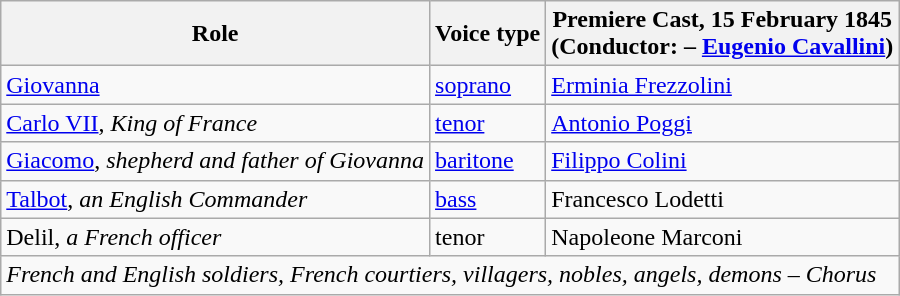<table class="wikitable">
<tr>
<th>Role</th>
<th>Voice type</th>
<th>Premiere Cast, 15 February 1845<br>(Conductor: – <a href='#'>Eugenio Cavallini</a>)</th>
</tr>
<tr>
<td><a href='#'>Giovanna</a></td>
<td><a href='#'>soprano</a></td>
<td><a href='#'>Erminia Frezzolini</a></td>
</tr>
<tr>
<td><a href='#'>Carlo VII</a>, <em>King of France</em></td>
<td><a href='#'>tenor</a></td>
<td><a href='#'>Antonio Poggi</a></td>
</tr>
<tr>
<td><a href='#'>Giacomo</a>, <em>shepherd and father of Giovanna</em></td>
<td><a href='#'>baritone</a></td>
<td><a href='#'>Filippo Colini</a></td>
</tr>
<tr>
<td><a href='#'>Talbot</a>, <em>an English Commander</em></td>
<td><a href='#'>bass</a></td>
<td>Francesco Lodetti</td>
</tr>
<tr>
<td>Delil, <em>a French officer</em></td>
<td>tenor</td>
<td>Napoleone Marconi</td>
</tr>
<tr>
<td colspan="3"><em>French and English soldiers, French courtiers, villagers, nobles, angels, demons – Chorus</em></td>
</tr>
</table>
